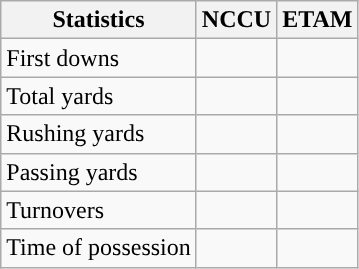<table class="wikitable" style="float:left">
<tr>
<th>Statistics</th>
<th>NCCU</th>
<th>ETAM</th>
</tr>
<tr>
<td>First downs</td>
<td></td>
<td></td>
</tr>
<tr>
<td>Total yards</td>
<td></td>
<td></td>
</tr>
<tr>
<td>Rushing yards</td>
<td></td>
<td></td>
</tr>
<tr>
<td>Passing yards</td>
<td></td>
<td></td>
</tr>
<tr>
<td>Turnovers</td>
<td></td>
<td></td>
</tr>
<tr>
<td>Time of possession</td>
<td></td>
<td></td>
</tr>
</table>
